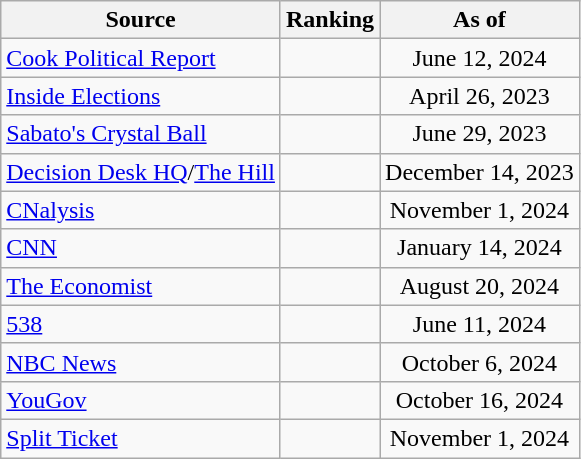<table class="wikitable" style="text-align:center">
<tr>
<th>Source</th>
<th>Ranking</th>
<th>As of</th>
</tr>
<tr>
<td align=left><a href='#'>Cook Political Report</a></td>
<td></td>
<td>June 12, 2024</td>
</tr>
<tr>
<td align=left><a href='#'>Inside Elections</a></td>
<td></td>
<td>April 26, 2023</td>
</tr>
<tr>
<td align=left><a href='#'>Sabato's Crystal Ball</a></td>
<td></td>
<td>June 29, 2023</td>
</tr>
<tr>
<td align=left><a href='#'>Decision Desk HQ</a>/<a href='#'>The Hill</a></td>
<td></td>
<td>December 14, 2023</td>
</tr>
<tr>
<td align=left><a href='#'>CNalysis</a></td>
<td></td>
<td>November 1, 2024</td>
</tr>
<tr>
<td align=left><a href='#'>CNN</a></td>
<td></td>
<td>January 14, 2024</td>
</tr>
<tr>
<td align=left><a href='#'>The Economist</a></td>
<td></td>
<td>August 20, 2024</td>
</tr>
<tr>
<td align="left"><a href='#'>538</a></td>
<td></td>
<td>June 11, 2024</td>
</tr>
<tr>
<td align="left"><a href='#'>NBC News</a></td>
<td></td>
<td>October 6, 2024</td>
</tr>
<tr>
<td align="left"><a href='#'>YouGov</a></td>
<td></td>
<td>October 16, 2024</td>
</tr>
<tr>
<td align="left"><a href='#'>Split Ticket</a></td>
<td></td>
<td>November 1, 2024</td>
</tr>
</table>
